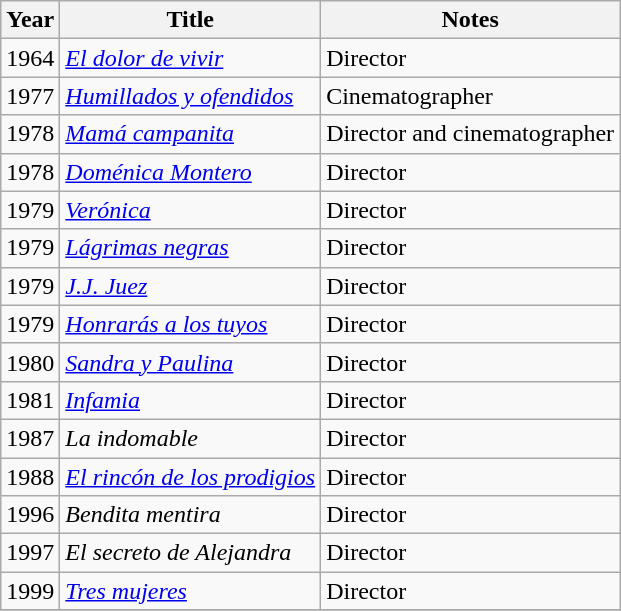<table class="wikitable sortable">
<tr>
<th>Year</th>
<th>Title</th>
<th>Notes</th>
</tr>
<tr>
<td>1964</td>
<td><em><a href='#'>El dolor de vivir</a></em></td>
<td>Director</td>
</tr>
<tr>
<td>1977</td>
<td><em><a href='#'>Humillados y ofendidos</a></em></td>
<td>Cinematographer</td>
</tr>
<tr>
<td>1978</td>
<td><em><a href='#'>Mamá campanita</a></em></td>
<td>Director and cinematographer</td>
</tr>
<tr>
<td>1978</td>
<td><em><a href='#'>Doménica Montero</a></em></td>
<td>Director</td>
</tr>
<tr>
<td>1979</td>
<td><em><a href='#'>Verónica</a></em></td>
<td>Director</td>
</tr>
<tr>
<td>1979</td>
<td><em><a href='#'>Lágrimas negras</a></em></td>
<td>Director</td>
</tr>
<tr>
<td>1979</td>
<td><em><a href='#'>J.J. Juez</a></em></td>
<td>Director</td>
</tr>
<tr>
<td>1979</td>
<td><em><a href='#'>Honrarás a los tuyos</a></em></td>
<td>Director</td>
</tr>
<tr>
<td>1980</td>
<td><em><a href='#'>Sandra y Paulina</a></em></td>
<td>Director</td>
</tr>
<tr>
<td>1981</td>
<td><em><a href='#'>Infamia</a></em></td>
<td>Director</td>
</tr>
<tr>
<td>1987</td>
<td><em>La indomable</em></td>
<td>Director</td>
</tr>
<tr>
<td>1988</td>
<td><em><a href='#'>El rincón de los prodigios</a></em></td>
<td>Director</td>
</tr>
<tr>
<td>1996</td>
<td><em>Bendita mentira</em></td>
<td>Director</td>
</tr>
<tr>
<td>1997</td>
<td><em>El secreto de Alejandra</em></td>
<td>Director</td>
</tr>
<tr>
<td>1999</td>
<td><em><a href='#'>Tres mujeres</a></em></td>
<td>Director</td>
</tr>
<tr>
</tr>
</table>
